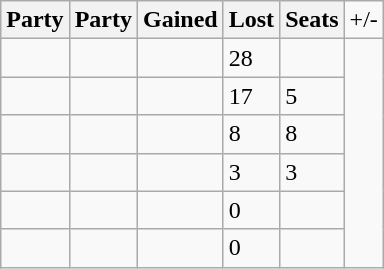<table class="wikitable">
<tr>
<th>Party</th>
<th>Party</th>
<th>Gained</th>
<th>Lost</th>
<th>Seats</th>
<td>+/-</td>
</tr>
<tr>
<td></td>
<td></td>
<td></td>
<td>28</td>
<td></td>
</tr>
<tr>
<td></td>
<td></td>
<td></td>
<td>17</td>
<td>5</td>
</tr>
<tr>
<td></td>
<td></td>
<td></td>
<td>8</td>
<td>8</td>
</tr>
<tr>
<td></td>
<td></td>
<td></td>
<td>3</td>
<td>3</td>
</tr>
<tr>
<td></td>
<td></td>
<td></td>
<td>0</td>
<td></td>
</tr>
<tr>
<td></td>
<td></td>
<td></td>
<td>0</td>
<td></td>
</tr>
</table>
